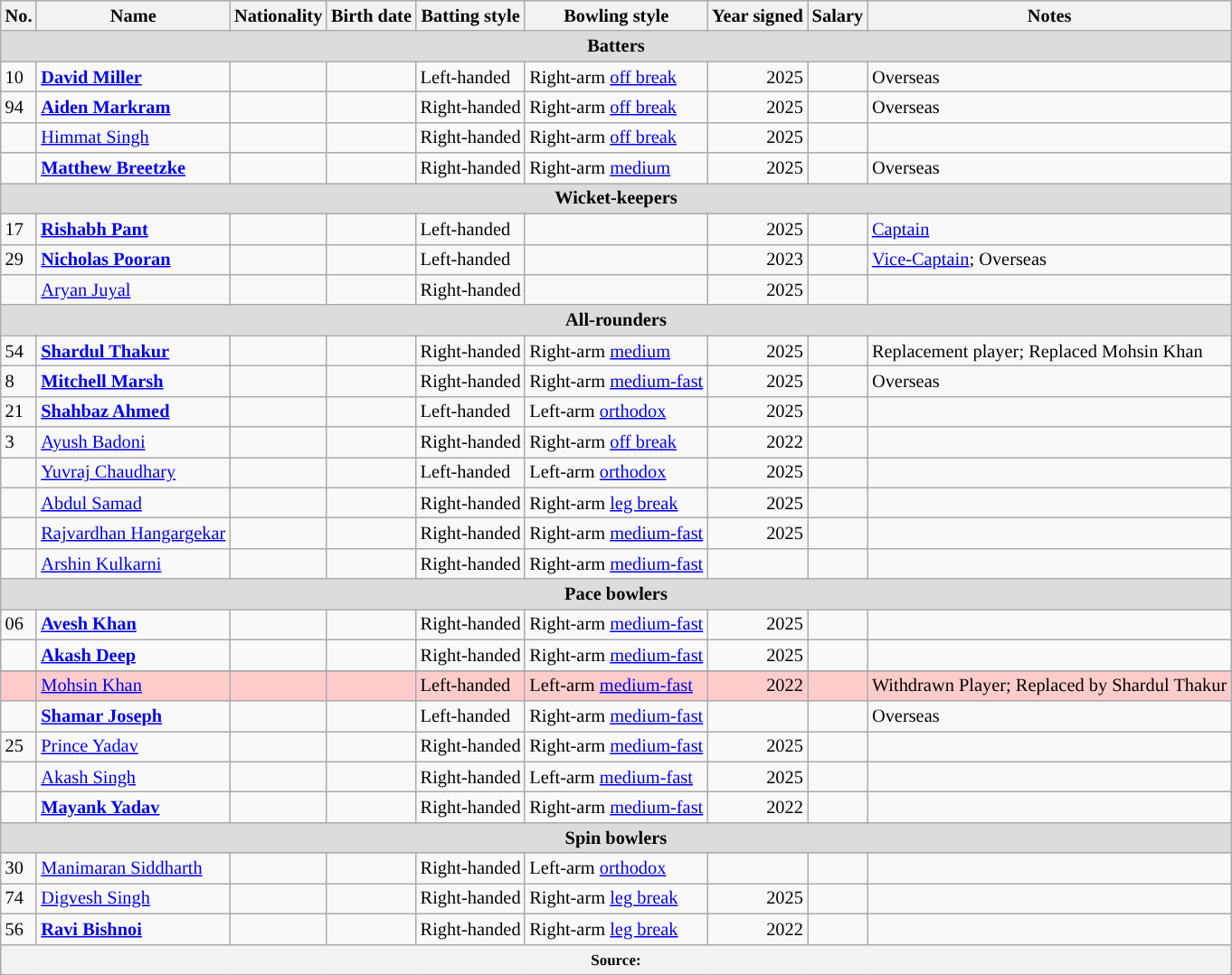<table class="wikitable" style="font-size:85%">
<tr>
<th>No.</th>
<th>Name</th>
<th>Nationality</th>
<th>Birth date</th>
<th>Batting style</th>
<th>Bowling style</th>
<th>Year signed</th>
<th>Salary</th>
<th>Notes</th>
</tr>
<tr>
<th colspan="9"  style="background:#dcdcdc; text-align:center;">Batters</th>
</tr>
<tr>
<td>10</td>
<td><strong><a href='#'>David Miller</a></strong></td>
<td></td>
<td></td>
<td>Left-handed</td>
<td>Right-arm <a href='#'>off break</a></td>
<td style="text-align:right;">2025</td>
<td style="text-align:right;"></td>
<td>Overseas</td>
</tr>
<tr>
<td>94</td>
<td><strong><a href='#'>Aiden Markram</a></strong></td>
<td></td>
<td></td>
<td>Right-handed</td>
<td>Right-arm <a href='#'>off break</a></td>
<td style="text-align:right;">2025</td>
<td style="text-align:right;"></td>
<td>Overseas</td>
</tr>
<tr>
<td></td>
<td><a href='#'>Himmat Singh</a></td>
<td></td>
<td></td>
<td>Right-handed</td>
<td>Right-arm <a href='#'>off break</a></td>
<td style="text-align:right;">2025</td>
<td style="text-align:right;"></td>
<td></td>
</tr>
<tr>
<td></td>
<td><strong><a href='#'>Matthew Breetzke</a></strong></td>
<td></td>
<td></td>
<td>Right-handed</td>
<td>Right-arm <a href='#'>medium</a></td>
<td style="text-align:right;">2025</td>
<td style="text-align:right;"></td>
<td>Overseas</td>
</tr>
<tr>
<th colspan="9" style="background:#dcdcdc; text-align:center">Wicket-keepers</th>
</tr>
<tr>
<td>17</td>
<td><strong><a href='#'>Rishabh Pant</a></strong></td>
<td></td>
<td></td>
<td>Left-handed</td>
<td></td>
<td style="text-align:right;">2025</td>
<td style="text-align:right;"></td>
<td><a href='#'>Captain</a></td>
</tr>
<tr>
<td>29</td>
<td><strong><a href='#'>Nicholas Pooran</a></strong></td>
<td></td>
<td></td>
<td>Left-handed</td>
<td></td>
<td style="text-align:right;">2023</td>
<td style="text-align:right;"></td>
<td><a href='#'>Vice-Captain</a>; Overseas</td>
</tr>
<tr>
<td></td>
<td><a href='#'>Aryan Juyal</a></td>
<td></td>
<td></td>
<td>Right-handed</td>
<td></td>
<td style="text-align:right;">2025</td>
<td style="text-align:right;"></td>
<td></td>
</tr>
<tr>
<th colspan="9" style="background:#dcdcdc; text-align:center">All-rounders</th>
</tr>
<tr>
<td>54</td>
<td><strong><a href='#'>Shardul Thakur</a></strong></td>
<td></td>
<td></td>
<td>Right-handed</td>
<td>Right-arm <a href='#'>medium</a></td>
<td style="text-align:right;">2025</td>
<td style="text-align:right;"></td>
<td>Replacement player; Replaced Mohsin Khan</td>
</tr>
<tr>
<td>8</td>
<td><strong><a href='#'>Mitchell Marsh</a></strong></td>
<td></td>
<td></td>
<td>Right-handed</td>
<td>Right-arm <a href='#'>medium-fast</a></td>
<td style="text-align:right;">2025</td>
<td style="text-align:right;"></td>
<td>Overseas</td>
</tr>
<tr>
<td>21</td>
<td><strong><a href='#'>Shahbaz Ahmed</a></strong></td>
<td></td>
<td></td>
<td>Left-handed</td>
<td>Left-arm <a href='#'>orthodox</a></td>
<td style="text-align:right;">2025</td>
<td style="text-align:right;"></td>
<td></td>
</tr>
<tr>
<td>3</td>
<td><a href='#'>Ayush Badoni</a></td>
<td></td>
<td></td>
<td>Right-handed</td>
<td>Right-arm <a href='#'>off break</a></td>
<td style="text-align:right;">2022</td>
<td style="text-align:right;"></td>
<td></td>
</tr>
<tr>
<td></td>
<td><a href='#'>Yuvraj Chaudhary</a></td>
<td></td>
<td></td>
<td>Left-handed</td>
<td>Left-arm <a href='#'>orthodox</a></td>
<td style="text-align:right;">2025</td>
<td style="text-align:right;"></td>
<td></td>
</tr>
<tr>
<td></td>
<td><a href='#'>Abdul Samad</a></td>
<td></td>
<td></td>
<td>Right-handed</td>
<td>Right-arm <a href='#'>leg break</a></td>
<td style="text-align:right;">2025</td>
<td style="text-align:right;"></td>
<td></td>
</tr>
<tr>
<td></td>
<td><a href='#'>Rajvardhan Hangargekar</a></td>
<td></td>
<td></td>
<td>Right-handed</td>
<td>Right-arm <a href='#'>medium-fast</a></td>
<td style="text-align:right;">2025</td>
<td style="text-align:right;"></td>
<td></td>
</tr>
<tr>
<td></td>
<td><a href='#'>Arshin Kulkarni</a></td>
<td></td>
<td></td>
<td>Right-handed</td>
<td>Right-arm <a href='#'>medium-fast</a></td>
<td style="text-align:right;"></td>
<td style="text-align:right;"></td>
<td></td>
</tr>
<tr>
<th colspan="9"  style="background:#dcdcdc; text-align:center;">Pace bowlers</th>
</tr>
<tr>
<td>06</td>
<td><strong><a href='#'>Avesh Khan</a></strong></td>
<td></td>
<td></td>
<td>Right-handed</td>
<td>Right-arm <a href='#'>medium-fast</a></td>
<td style="text-align:right;">2025</td>
<td style="text-align:right;"></td>
<td></td>
</tr>
<tr>
<td></td>
<td><strong><a href='#'>Akash Deep</a></strong></td>
<td></td>
<td></td>
<td>Right-handed</td>
<td>Right-arm <a href='#'>medium-fast</a></td>
<td style="text-align:right;">2025</td>
<td style="text-align:right;"></td>
<td></td>
</tr>
<tr>
</tr>
<tr style="background:#FFCCCC">
<td></td>
<td><a href='#'>Mohsin Khan</a></td>
<td></td>
<td></td>
<td>Left-handed</td>
<td>Left-arm <a href='#'>medium-fast</a></td>
<td style="text-align:right;">2022</td>
<td style="text-align:right;"></td>
<td>Withdrawn Player; Replaced by Shardul Thakur</td>
</tr>
<tr>
<td></td>
<td><strong><a href='#'>Shamar Joseph</a></strong></td>
<td></td>
<td></td>
<td>Left-handed</td>
<td>Right-arm <a href='#'>medium-fast</a></td>
<td style="text-align:right;"></td>
<td style="text-align:right;"></td>
<td>Overseas</td>
</tr>
<tr>
<td>25</td>
<td><a href='#'>Prince Yadav</a></td>
<td></td>
<td></td>
<td>Right-handed</td>
<td>Right-arm <a href='#'>medium-fast</a></td>
<td style="text-align:right;">2025</td>
<td style="text-align:right;"></td>
<td></td>
</tr>
<tr>
<td></td>
<td><a href='#'>Akash Singh</a></td>
<td></td>
<td></td>
<td>Right-handed</td>
<td>Left-arm <a href='#'>medium-fast</a></td>
<td style="text-align:right;">2025</td>
<td style="text-align:right;"></td>
<td></td>
</tr>
<tr>
<td></td>
<td><strong><a href='#'>Mayank Yadav</a></strong></td>
<td></td>
<td></td>
<td>Right-handed</td>
<td>Right-arm <a href='#'>medium-fast</a></td>
<td style="text-align:right;">2022</td>
<td style="text-align:right;"></td>
<td></td>
</tr>
<tr>
<th colspan="9"  style="background:#dcdcdc; text-align:center;">Spin bowlers</th>
</tr>
<tr>
<td>30</td>
<td><a href='#'>Manimaran Siddharth</a></td>
<td></td>
<td></td>
<td>Right-handed</td>
<td>Left-arm <a href='#'>orthodox</a></td>
<td style="text-align:right;"></td>
<td style="text-align:right;"></td>
<td></td>
</tr>
<tr>
<td>74</td>
<td><a href='#'>Digvesh Singh</a></td>
<td></td>
<td></td>
<td>Right-handed</td>
<td>Right-arm <a href='#'>leg break</a></td>
<td style="text-align:right;">2025</td>
<td style="text-align:right;"></td>
<td></td>
</tr>
<tr>
<td>56</td>
<td><strong><a href='#'>Ravi Bishnoi</a></strong></td>
<td></td>
<td></td>
<td>Right-handed</td>
<td>Right-arm <a href='#'>leg break</a></td>
<td style="text-align:right;">2022</td>
<td style="text-align:right;"></td>
<td></td>
</tr>
<tr>
<th colspan="9" style="text-align:center;"><small>Source: </small></th>
</tr>
</table>
